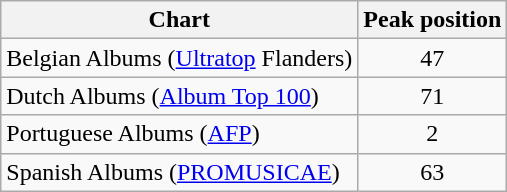<table class="wikitable">
<tr>
<th>Chart</th>
<th>Peak position</th>
</tr>
<tr>
<td>Belgian Albums (<a href='#'>Ultratop</a> Flanders)</td>
<td style="text-align:center;">47</td>
</tr>
<tr>
<td>Dutch Albums (<a href='#'>Album Top 100</a>)</td>
<td style="text-align:center;">71</td>
</tr>
<tr>
<td>Portuguese Albums (<a href='#'>AFP</a>)</td>
<td style="text-align:center;">2</td>
</tr>
<tr>
<td>Spanish Albums (<a href='#'>PROMUSICAE</a>)</td>
<td style="text-align:center;">63</td>
</tr>
</table>
